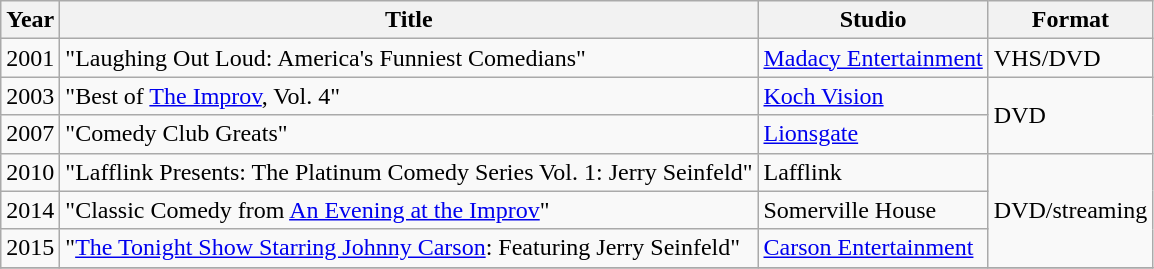<table class="wikitable sortable">
<tr>
<th>Year</th>
<th>Title</th>
<th>Studio</th>
<th>Format</th>
</tr>
<tr>
<td>2001</td>
<td>"Laughing Out Loud: America's Funniest Comedians"</td>
<td><a href='#'>Madacy Entertainment</a></td>
<td>VHS/DVD</td>
</tr>
<tr>
<td>2003</td>
<td>"Best of <a href='#'>The Improv</a>, Vol. 4"</td>
<td><a href='#'>Koch Vision</a></td>
<td rowspan=2>DVD</td>
</tr>
<tr>
<td>2007</td>
<td>"Comedy Club Greats"</td>
<td><a href='#'>Lionsgate</a></td>
</tr>
<tr>
<td>2010</td>
<td>"Lafflink Presents: The Platinum Comedy Series Vol. 1: Jerry Seinfeld"</td>
<td>Lafflink</td>
<td rowspan=3>DVD/streaming</td>
</tr>
<tr>
<td>2014</td>
<td>"Classic Comedy from <a href='#'>An Evening at the Improv</a>"</td>
<td>Somerville House</td>
</tr>
<tr>
<td>2015</td>
<td>"<a href='#'>The Tonight Show Starring Johnny Carson</a>: Featuring Jerry Seinfeld"</td>
<td><a href='#'>Carson Entertainment</a></td>
</tr>
<tr>
</tr>
</table>
